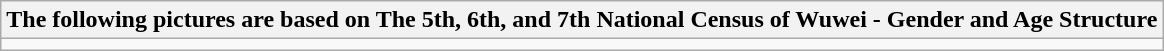<table class="wikitable">
<tr>
<th>The following pictures are based on The 5th, 6th, and 7th National Census of Wuwei - Gender and Age Structure</th>
</tr>
<tr>
<td></td>
</tr>
</table>
